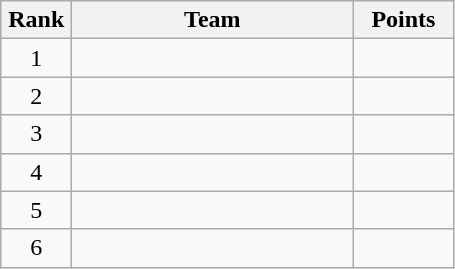<table class="wikitable" style="text-align:center;">
<tr>
<th width=40>Rank</th>
<th width=180>Team</th>
<th width=60>Points</th>
</tr>
<tr>
<td>1</td>
<td align=left></td>
<td></td>
</tr>
<tr>
<td>2</td>
<td align=left></td>
<td></td>
</tr>
<tr>
<td>3</td>
<td align=left></td>
<td></td>
</tr>
<tr>
<td>4</td>
<td align=left></td>
<td></td>
</tr>
<tr>
<td>5</td>
<td align=left></td>
<td></td>
</tr>
<tr>
<td>6</td>
<td align=left></td>
<td></td>
</tr>
</table>
